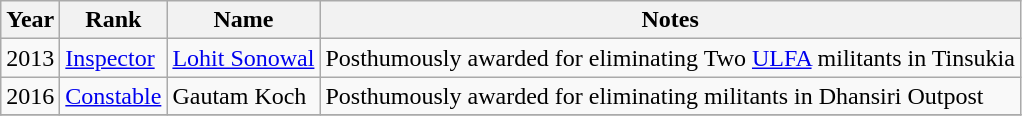<table class="wikitable sortable">
<tr>
<th>Year</th>
<th>Rank</th>
<th>Name</th>
<th>Notes</th>
</tr>
<tr>
<td>2013</td>
<td><a href='#'>Inspector</a></td>
<td><a href='#'>Lohit Sonowal</a></td>
<td>Posthumously awarded for eliminating Two <a href='#'>ULFA</a> militants in Tinsukia</td>
</tr>
<tr>
<td>2016</td>
<td><a href='#'>Constable</a></td>
<td>Gautam Koch</td>
<td>Posthumously awarded for eliminating militants in Dhansiri Outpost</td>
</tr>
<tr>
</tr>
</table>
